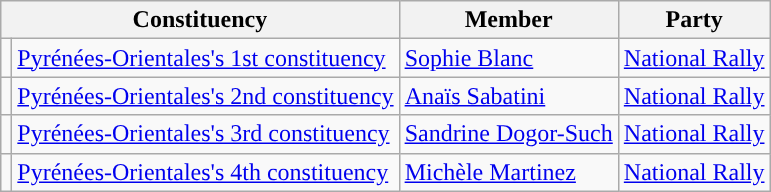<table class="wikitable">
<tr>
<th colspan="2">Constituency</th>
<th>Member</th>
<th>Party</th>
</tr>
<tr>
<td style="background-color: "></td>
<td><a href='#'>Pyrénées-Orientales's 1st constituency</a></td>
<td><a href='#'>Sophie Blanc</a></td>
<td><a href='#'>National Rally</a></td>
</tr>
<tr>
<td style="background-color: "></td>
<td><a href='#'>Pyrénées-Orientales's 2nd constituency</a></td>
<td><a href='#'>Anaïs Sabatini</a></td>
<td><a href='#'>National Rally</a></td>
</tr>
<tr>
<td style="background-color: "></td>
<td><a href='#'>Pyrénées-Orientales's 3rd constituency</a></td>
<td><a href='#'>Sandrine Dogor-Such</a></td>
<td><a href='#'>National Rally</a></td>
</tr>
<tr>
<td style="background-color: "></td>
<td><a href='#'>Pyrénées-Orientales's 4th constituency</a></td>
<td><a href='#'>Michèle Martinez</a></td>
<td><a href='#'>National Rally</a></td>
</tr>
</table>
